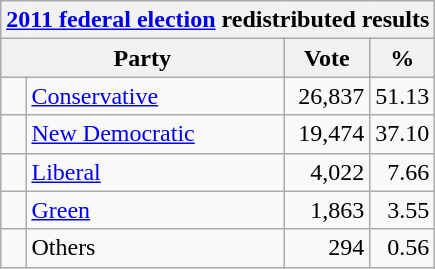<table class="wikitable">
<tr>
<th colspan="4"><a href='#'>2011 federal election</a> redistributed results</th>
</tr>
<tr>
<th bgcolor="#DDDDFF" width="130px" colspan="2">Party</th>
<th bgcolor="#DDDDFF" width="50px">Vote</th>
<th bgcolor="#DDDDFF" width="30px">%</th>
</tr>
<tr>
<td> </td>
<td><a href='#'>Conservative</a></td>
<td align=right>26,837</td>
<td align=right>51.13</td>
</tr>
<tr>
<td> </td>
<td><a href='#'>New Democratic</a></td>
<td align=right>19,474</td>
<td align=right>37.10</td>
</tr>
<tr>
<td> </td>
<td><a href='#'>Liberal</a></td>
<td align=right>4,022</td>
<td align=right>7.66</td>
</tr>
<tr>
<td> </td>
<td><a href='#'>Green</a></td>
<td align=right>1,863</td>
<td align=right>3.55</td>
</tr>
<tr>
<td> </td>
<td>Others</td>
<td align=right>294</td>
<td align=right>0.56</td>
</tr>
</table>
